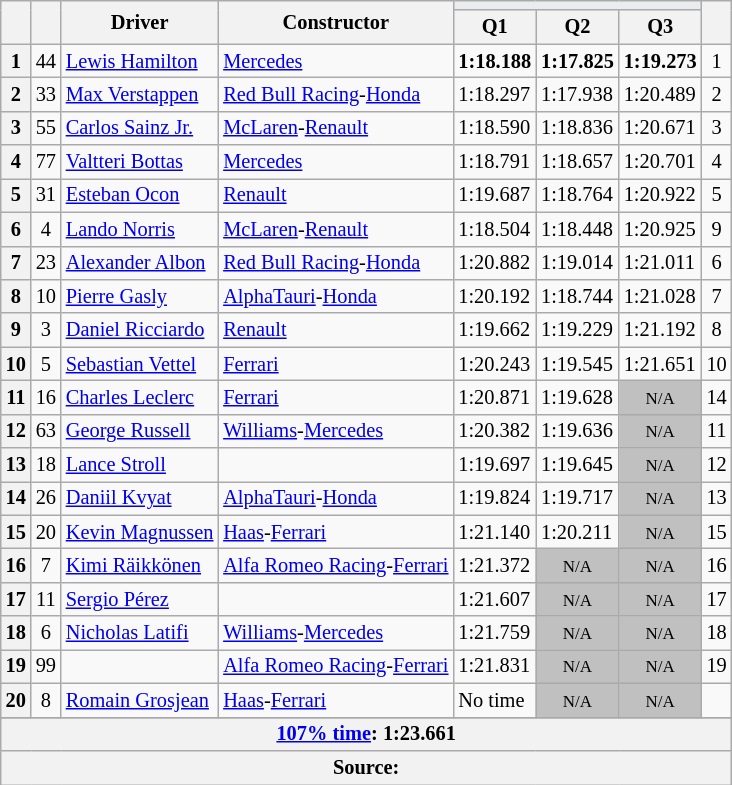<table class="wikitable sortable" style="font-size: 85%;">
<tr>
<th rowspan="2"></th>
<th rowspan="2"></th>
<th rowspan="2">Driver</th>
<th rowspan="2">Constructor</th>
<th colspan="3" style="background:#eaecf0; text-align:center;"></th>
<th rowspan="2"></th>
</tr>
<tr>
<th scope="col">Q1</th>
<th scope="col">Q2</th>
<th scope="col">Q3</th>
</tr>
<tr>
<th scope="row">1</th>
<td align="center">44</td>
<td data-sort-value="ham"> <a href='#'>Lewis Hamilton</a></td>
<td><a href='#'>Mercedes</a></td>
<td><strong>1:18.188</strong></td>
<td><strong>1:17.825</strong></td>
<td><strong>1:19.273</strong></td>
<td align="center">1</td>
</tr>
<tr>
<th scope="row">2</th>
<td align="center">33</td>
<td data-sort-value="ver"> <a href='#'>Max Verstappen</a></td>
<td><a href='#'>Red Bull Racing</a>-<a href='#'>Honda</a></td>
<td>1:18.297</td>
<td>1:17.938</td>
<td>1:20.489</td>
<td align="center">2</td>
</tr>
<tr>
<th scope="row">3</th>
<td align="center">55</td>
<td data-sort-value="sai"> <a href='#'>Carlos Sainz Jr.</a></td>
<td><a href='#'>McLaren</a>-<a href='#'>Renault</a></td>
<td>1:18.590</td>
<td>1:18.836</td>
<td>1:20.671</td>
<td align="center">3</td>
</tr>
<tr>
<th scope="row">4</th>
<td align="center">77</td>
<td data-sort-value="bot"> <a href='#'>Valtteri Bottas</a></td>
<td><a href='#'>Mercedes</a></td>
<td>1:18.791</td>
<td>1:18.657</td>
<td>1:20.701</td>
<td align="center">4</td>
</tr>
<tr>
<th scope="row">5</th>
<td align="center">31</td>
<td data-sort-value="oco"> <a href='#'>Esteban Ocon</a></td>
<td><a href='#'>Renault</a></td>
<td>1:19.687</td>
<td>1:18.764</td>
<td>1:20.922</td>
<td align="center">5</td>
</tr>
<tr>
<th scope="row">6</th>
<td align="center">4</td>
<td data-sort-value="nor"> <a href='#'>Lando Norris</a></td>
<td><a href='#'>McLaren</a>-<a href='#'>Renault</a></td>
<td>1:18.504</td>
<td>1:18.448</td>
<td>1:20.925</td>
<td align="center">9</td>
</tr>
<tr>
<th scope="row">7</th>
<td align="center">23</td>
<td data-sort-value="alb"> <a href='#'>Alexander Albon</a></td>
<td><a href='#'>Red Bull Racing</a>-<a href='#'>Honda</a></td>
<td>1:20.882</td>
<td>1:19.014</td>
<td>1:21.011</td>
<td align="center">6</td>
</tr>
<tr>
<th scope="row">8</th>
<td align="center">10</td>
<td data-sort-value="gas"> <a href='#'>Pierre Gasly</a></td>
<td><a href='#'>AlphaTauri</a>-<a href='#'>Honda</a></td>
<td>1:20.192</td>
<td>1:18.744</td>
<td>1:21.028</td>
<td align="center">7</td>
</tr>
<tr>
<th scope="row">9</th>
<td align="center">3</td>
<td data-sort-value="ric"> <a href='#'>Daniel Ricciardo</a></td>
<td><a href='#'>Renault</a></td>
<td>1:19.662</td>
<td>1:19.229</td>
<td>1:21.192</td>
<td align="center">8</td>
</tr>
<tr>
<th scope="row">10</th>
<td align="center">5</td>
<td data-sort-value="vet"> <a href='#'>Sebastian Vettel</a></td>
<td><a href='#'>Ferrari</a></td>
<td>1:20.243</td>
<td>1:19.545</td>
<td>1:21.651</td>
<td align="center">10</td>
</tr>
<tr>
<th scope="row">11</th>
<td align="center">16</td>
<td data-sort-value="lec"> <a href='#'>Charles Leclerc</a></td>
<td><a href='#'>Ferrari</a></td>
<td>1:20.871</td>
<td>1:19.628</td>
<td style="background: silver" align="center" data-sort-value="11"><small>N/A</small></td>
<td align="center">14</td>
</tr>
<tr>
<th scope="row">12</th>
<td align="center">63</td>
<td data-sort-value="rus"> <a href='#'>George Russell</a></td>
<td><a href='#'>Williams</a>-<a href='#'>Mercedes</a></td>
<td>1:20.382</td>
<td>1:19.636</td>
<td style="background: silver" align="center" data-sort-value="12"><small>N/A</small></td>
<td align="center">11</td>
</tr>
<tr>
<th scope="row">13</th>
<td align="center">18</td>
<td data-sort-value="str"> <a href='#'>Lance Stroll</a></td>
<td></td>
<td>1:19.697</td>
<td>1:19.645</td>
<td style="background: silver" align="center" data-sort-value="13"><small>N/A</small></td>
<td align="center">12</td>
</tr>
<tr>
<th scope="row">14</th>
<td align="center">26</td>
<td data-sort-value="kvy"> <a href='#'>Daniil Kvyat</a></td>
<td><a href='#'>AlphaTauri</a>-<a href='#'>Honda</a></td>
<td>1:19.824</td>
<td>1:19.717</td>
<td style="background: silver" align="center" data-sort-value="14"><small>N/A</small></td>
<td align="center">13</td>
</tr>
<tr>
<th scope="row">15</th>
<td align="center">20</td>
<td data-sort-value="mag"> <a href='#'>Kevin Magnussen</a></td>
<td><a href='#'>Haas</a>-<a href='#'>Ferrari</a></td>
<td>1:21.140</td>
<td>1:20.211</td>
<td style="background: silver" align="center" data-sort-value="15"><small>N/A</small></td>
<td align="center">15</td>
</tr>
<tr>
<th scope="row">16</th>
<td align="center">7</td>
<td data-sort-value="rai"> <a href='#'>Kimi Räikkönen</a></td>
<td><a href='#'>Alfa Romeo Racing</a>-<a href='#'>Ferrari</a></td>
<td>1:21.372</td>
<td style="background: silver" align="center" data-sort-value="16"><small>N/A</small></td>
<td style="background: silver" align="center" data-sort-value="16"><small>N/A</small></td>
<td align="center">16</td>
</tr>
<tr>
<th scope="row">17</th>
<td align="center">11</td>
<td data-sort-value="per"> <a href='#'>Sergio Pérez</a></td>
<td></td>
<td>1:21.607</td>
<td style="background: silver" align="center" data-sort-value="17"><small>N/A</small></td>
<td style="background: silver" align="center" data-sort-value="17"><small>N/A</small></td>
<td align="center">17</td>
</tr>
<tr>
<th scope="row">18</th>
<td align="center">6</td>
<td data-sort-value="lat"> <a href='#'>Nicholas Latifi</a></td>
<td><a href='#'>Williams</a>-<a href='#'>Mercedes</a></td>
<td>1:21.759</td>
<td style="background: silver" align="center" data-sort-value="18"><small>N/A</small></td>
<td style="background: silver" align="center" data-sort-value="18"><small>N/A</small></td>
<td align="center">18</td>
</tr>
<tr>
<th scope="row">19</th>
<td align="center">99</td>
<td data-sort-value="gio"></td>
<td><a href='#'>Alfa Romeo Racing</a>-<a href='#'>Ferrari</a></td>
<td>1:21.831</td>
<td style="background: silver" align="center" data-sort-value="19"><small>N/A</small></td>
<td style="background: silver" align="center" data-sort-value="19"><small>N/A</small></td>
<td align="center">19</td>
</tr>
<tr>
<th scope="row">20</th>
<td align="center">8</td>
<td data-sort-value="GRO"> <a href='#'>Romain Grosjean</a></td>
<td><a href='#'>Haas</a>-<a href='#'>Ferrari</a></td>
<td data-sort-value="2:00" nowrap>No time</td>
<td style="background: silver" align="center"><small>N/A</small></td>
<td style="background: silver" align="center"><small>N/A</small></td>
<td align="center" data-sort-value="20"></td>
</tr>
<tr>
</tr>
<tr class="sortbottom">
<th colspan="8"><a href='#'>107% time</a>: 1:23.661</th>
</tr>
<tr>
<th colspan="8">Source:</th>
</tr>
</table>
